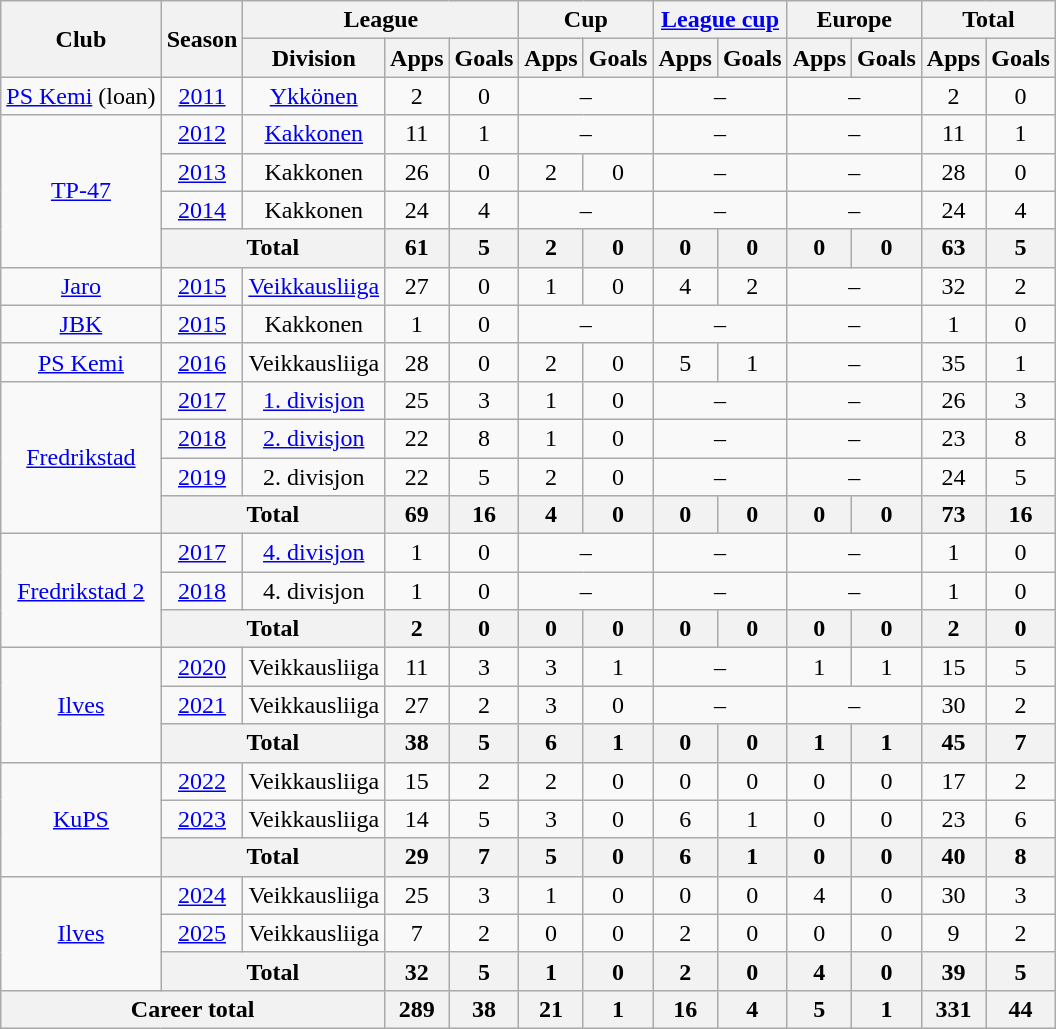<table class="wikitable" style="text-align:center">
<tr>
<th rowspan="2">Club</th>
<th rowspan="2">Season</th>
<th colspan="3">League</th>
<th colspan="2">Cup</th>
<th colspan="2"><a href='#'>League cup</a></th>
<th colspan="2">Europe</th>
<th colspan="2">Total</th>
</tr>
<tr>
<th>Division</th>
<th>Apps</th>
<th>Goals</th>
<th>Apps</th>
<th>Goals</th>
<th>Apps</th>
<th>Goals</th>
<th>Apps</th>
<th>Goals</th>
<th>Apps</th>
<th>Goals</th>
</tr>
<tr>
<td><a href='#'>PS Kemi</a> (loan)</td>
<td><a href='#'>2011</a></td>
<td><a href='#'>Ykkönen</a></td>
<td>2</td>
<td>0</td>
<td colspan=2>–</td>
<td colspan=2>–</td>
<td colspan=2>–</td>
<td>2</td>
<td>0</td>
</tr>
<tr>
<td rowspan=4><a href='#'>TP-47</a></td>
<td><a href='#'>2012</a></td>
<td><a href='#'>Kakkonen</a></td>
<td>11</td>
<td>1</td>
<td colspan=2>–</td>
<td colspan=2>–</td>
<td colspan=2>–</td>
<td>11</td>
<td>1</td>
</tr>
<tr>
<td><a href='#'>2013</a></td>
<td>Kakkonen</td>
<td>26</td>
<td>0</td>
<td>2</td>
<td>0</td>
<td colspan=2>–</td>
<td colspan=2>–</td>
<td>28</td>
<td>0</td>
</tr>
<tr>
<td><a href='#'>2014</a></td>
<td>Kakkonen</td>
<td>24</td>
<td>4</td>
<td colspan=2>–</td>
<td colspan=2>–</td>
<td colspan=2>–</td>
<td>24</td>
<td>4</td>
</tr>
<tr>
<th colspan=2>Total</th>
<th>61</th>
<th>5</th>
<th>2</th>
<th>0</th>
<th>0</th>
<th>0</th>
<th>0</th>
<th>0</th>
<th>63</th>
<th>5</th>
</tr>
<tr>
<td><a href='#'>Jaro</a></td>
<td><a href='#'>2015</a></td>
<td><a href='#'>Veikkausliiga</a></td>
<td>27</td>
<td>0</td>
<td>1</td>
<td>0</td>
<td>4</td>
<td>2</td>
<td colspan=2>–</td>
<td>32</td>
<td>2</td>
</tr>
<tr>
<td><a href='#'>JBK</a></td>
<td><a href='#'>2015</a></td>
<td>Kakkonen</td>
<td>1</td>
<td>0</td>
<td colspan=2>–</td>
<td colspan=2>–</td>
<td colspan=2>–</td>
<td>1</td>
<td>0</td>
</tr>
<tr>
<td><a href='#'>PS Kemi</a></td>
<td><a href='#'>2016</a></td>
<td>Veikkausliiga</td>
<td>28</td>
<td>0</td>
<td>2</td>
<td>0</td>
<td>5</td>
<td>1</td>
<td colspan=2>–</td>
<td>35</td>
<td>1</td>
</tr>
<tr>
<td rowspan=4><a href='#'>Fredrikstad</a></td>
<td><a href='#'>2017</a></td>
<td><a href='#'>1. divisjon</a></td>
<td>25</td>
<td>3</td>
<td>1</td>
<td>0</td>
<td colspan=2>–</td>
<td colspan=2>–</td>
<td>26</td>
<td>3</td>
</tr>
<tr>
<td><a href='#'>2018</a></td>
<td><a href='#'>2. divisjon</a></td>
<td>22</td>
<td>8</td>
<td>1</td>
<td>0</td>
<td colspan=2>–</td>
<td colspan=2>–</td>
<td>23</td>
<td>8</td>
</tr>
<tr>
<td><a href='#'>2019</a></td>
<td>2. divisjon</td>
<td>22</td>
<td>5</td>
<td>2</td>
<td>0</td>
<td colspan=2>–</td>
<td colspan=2>–</td>
<td>24</td>
<td>5</td>
</tr>
<tr>
<th colspan=2>Total</th>
<th>69</th>
<th>16</th>
<th>4</th>
<th>0</th>
<th>0</th>
<th>0</th>
<th>0</th>
<th>0</th>
<th>73</th>
<th>16</th>
</tr>
<tr>
<td rowspan=3><a href='#'>Fredrikstad 2</a></td>
<td><a href='#'>2017</a></td>
<td><a href='#'>4. divisjon</a></td>
<td>1</td>
<td>0</td>
<td colspan=2>–</td>
<td colspan=2>–</td>
<td colspan=2>–</td>
<td>1</td>
<td>0</td>
</tr>
<tr>
<td><a href='#'>2018</a></td>
<td>4. divisjon</td>
<td>1</td>
<td>0</td>
<td colspan=2>–</td>
<td colspan=2>–</td>
<td colspan=2>–</td>
<td>1</td>
<td>0</td>
</tr>
<tr>
<th colspan=2>Total</th>
<th>2</th>
<th>0</th>
<th>0</th>
<th>0</th>
<th>0</th>
<th>0</th>
<th>0</th>
<th>0</th>
<th>2</th>
<th>0</th>
</tr>
<tr>
<td rowspan=3><a href='#'>Ilves</a></td>
<td><a href='#'>2020</a></td>
<td>Veikkausliiga</td>
<td>11</td>
<td>3</td>
<td>3</td>
<td>1</td>
<td colspan=2>–</td>
<td>1</td>
<td>1</td>
<td>15</td>
<td>5</td>
</tr>
<tr>
<td><a href='#'>2021</a></td>
<td>Veikkausliiga</td>
<td>27</td>
<td>2</td>
<td>3</td>
<td>0</td>
<td colspan=2>–</td>
<td colspan=2>–</td>
<td>30</td>
<td>2</td>
</tr>
<tr>
<th colspan=2>Total</th>
<th>38</th>
<th>5</th>
<th>6</th>
<th>1</th>
<th>0</th>
<th>0</th>
<th>1</th>
<th>1</th>
<th>45</th>
<th>7</th>
</tr>
<tr>
<td rowspan=3><a href='#'>KuPS</a></td>
<td><a href='#'>2022</a></td>
<td>Veikkausliiga</td>
<td>15</td>
<td>2</td>
<td>2</td>
<td>0</td>
<td>0</td>
<td>0</td>
<td>0</td>
<td>0</td>
<td>17</td>
<td>2</td>
</tr>
<tr>
<td><a href='#'>2023</a></td>
<td>Veikkausliiga</td>
<td>14</td>
<td>5</td>
<td>3</td>
<td>0</td>
<td>6</td>
<td>1</td>
<td>0</td>
<td>0</td>
<td>23</td>
<td>6</td>
</tr>
<tr>
<th colspan=2>Total</th>
<th>29</th>
<th>7</th>
<th>5</th>
<th>0</th>
<th>6</th>
<th>1</th>
<th>0</th>
<th>0</th>
<th>40</th>
<th>8</th>
</tr>
<tr>
<td rowspan=3><a href='#'>Ilves</a></td>
<td><a href='#'>2024</a></td>
<td>Veikkausliiga</td>
<td>25</td>
<td>3</td>
<td>1</td>
<td>0</td>
<td>0</td>
<td>0</td>
<td>4</td>
<td>0</td>
<td>30</td>
<td>3</td>
</tr>
<tr>
<td><a href='#'>2025</a></td>
<td>Veikkausliiga</td>
<td>7</td>
<td>2</td>
<td>0</td>
<td>0</td>
<td>2</td>
<td>0</td>
<td>0</td>
<td>0</td>
<td>9</td>
<td>2</td>
</tr>
<tr>
<th colspan=2>Total</th>
<th>32</th>
<th>5</th>
<th>1</th>
<th>0</th>
<th>2</th>
<th>0</th>
<th>4</th>
<th>0</th>
<th>39</th>
<th>5</th>
</tr>
<tr>
<th colspan="3">Career total</th>
<th>289</th>
<th>38</th>
<th>21</th>
<th>1</th>
<th>16</th>
<th>4</th>
<th>5</th>
<th>1</th>
<th>331</th>
<th>44</th>
</tr>
</table>
